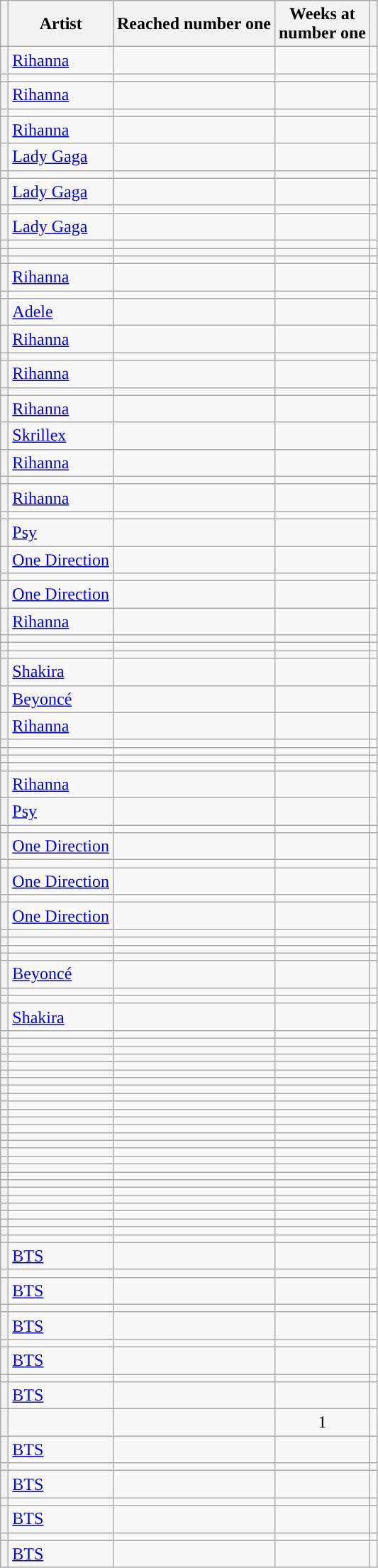<table class="wikitable sortable plainrowheaders">
<tr>
<th scope="col"></th>
<th scope="col">Artist</th>
<th scope="col">Reached number one</th>
<th scope="col">Weeks at<br>number one</th>
<th class="unsortable"></th>
</tr>
<tr>
<th scope="row" style="text-align:center;"></th>
<td scope="row"> <a href='#'>Rihanna</a></td>
<td scope="row"></td>
<td scope="row" style="text-align:center;"></td>
<td scope="row" style="text-align:center;"></td>
</tr>
<tr>
<th scope="row" style="text-align:center;"></th>
<td scope="row"></td>
<td scope="row"></td>
<td scope="row" style="text-align:center;"></td>
<td scope="row" style="text-align:center;"></td>
</tr>
<tr>
<th scope="row" style="text-align:center;"></th>
<td scope="row"> <a href='#'>Rihanna</a></td>
<td scope="row"></td>
<td scope="row" style="text-align:center;"></td>
<td scope="row" style="text-align:center;"></td>
</tr>
<tr>
<th scope="row" style="text-align:center;"></th>
<td scope="row"></td>
<td scope="row"></td>
<td scope="row" style="text-align:center;"></td>
<td scope="row" style="text-align:center;"></td>
</tr>
<tr>
<th scope="row" style="text-align:center;"></th>
<td scope="row"><a href='#'>Rihanna</a></td>
<td scope="row"></td>
<td scope="row" style="text-align:center;"></td>
<td scope="row" style="text-align:center;"></td>
</tr>
<tr>
<th scope="row" style="text-align:center;"></th>
<td scope="row"><a href='#'>Lady Gaga</a></td>
<td scope="row"></td>
<td scope="row" style="text-align:center;"></td>
<td scope="row" style="text-align:center;"></td>
</tr>
<tr>
<th scope="row" style="text-align:center;"></th>
<td scope="row"></td>
<td scope="row"></td>
<td scope="row" style="text-align:center;"></td>
<td scope="row" style="text-align:center;"></td>
</tr>
<tr>
<th scope="row" style="text-align:center;"></th>
<td scope="row"><a href='#'>Lady Gaga</a></td>
<td scope="row"></td>
<td scope="row" style="text-align:center;"></td>
<td scope="row" style="text-align:center;"></td>
</tr>
<tr>
<th scope="row" style="text-align:center;"></th>
<td scope="row"></td>
<td scope="row"></td>
<td scope="row" style="text-align:center;"></td>
<td scope="row" style="text-align:center;"></td>
</tr>
<tr>
<th scope="row" style="text-align:center;"></th>
<td scope="row"><a href='#'>Lady Gaga</a></td>
<td scope="row"></td>
<td scope="row" style="text-align:center;"></td>
<td scope="row" style="text-align:center;"></td>
</tr>
<tr>
<th scope="row" style="text-align:center;"></th>
<td scope="row"></td>
<td scope="row"></td>
<td scope="row" style="text-align:center;"></td>
<td scope="row" style="text-align:center;"></td>
</tr>
<tr>
<th scope="row" style="text-align:center;"></th>
<td scope="row"></td>
<td scope="row"></td>
<td scope="row" style="text-align:center;"></td>
<td scope="row" style="text-align:center;"></td>
</tr>
<tr>
<th scope="row" style="text-align:center;"></th>
<td scope="row"></td>
<td scope="row"></td>
<td scope="row" style="text-align:center;"></td>
<td scope="row" style="text-align:center;"></td>
</tr>
<tr>
<th scope="row" style="text-align:center;"></th>
<td scope="row"><a href='#'>Rihanna</a></td>
<td scope="row"></td>
<td scope="row" style="text-align:center;"></td>
<td scope="row" style="text-align:center;"></td>
</tr>
<tr>
<th scope="row" style="text-align:center;"></th>
<td scope="row"></td>
<td scope="row"></td>
<td scope="row" style="text-align:center;"></td>
<td scope="row" style="text-align:center;"></td>
</tr>
<tr>
<th scope="row" style="text-align:center;"></th>
<td scope="row"> <a href='#'>Adele</a></td>
<td scope="row"></td>
<td scope="row" style="text-align:center;"></td>
<td scope="row" style="text-align:center;"></td>
</tr>
<tr>
<th scope="row" style="text-align:center;"></th>
<td scope="row"><a href='#'>Rihanna</a></td>
<td scope="row"></td>
<td scope="row" style="text-align:center;"></td>
<td scope="row" style="text-align:center;"></td>
</tr>
<tr>
<th scope="row" style="text-align:center;"></th>
<td scope="row"></td>
<td scope="row"></td>
<td scope="row" style="text-align:center;"></td>
<td scope="row" style="text-align:center;"></td>
</tr>
<tr>
<th scope="row" style="text-align:center;"></th>
<td scope="row"><a href='#'>Rihanna</a></td>
<td scope="row"></td>
<td scope="row" style="text-align:center;"></td>
<td scope="row" style="text-align:center;"></td>
</tr>
<tr>
<th scope="row" style="text-align:center;"></th>
<td scope="row"></td>
<td scope="row"></td>
<td scope="row" style="text-align:center;"></td>
<td scope="row" style="text-align:center;"></td>
</tr>
<tr>
<th scope="row" style="text-align:center;"></th>
<td scope="row"><a href='#'>Rihanna</a></td>
<td scope="row"></td>
<td scope="row" style="text-align:center;"></td>
<td scope="row" style="text-align:center;"></td>
</tr>
<tr>
<th scope="row" style="text-align:center;"></th>
<td scope="row"><a href='#'>Skrillex</a></td>
<td scope="row"></td>
<td scope="row" style="text-align:center;"></td>
<td scope="row" style="text-align:center;"></td>
</tr>
<tr>
<th scope="row" style="text-align:center;"></th>
<td scope="row"><a href='#'>Rihanna</a></td>
<td scope="row"></td>
<td scope="row" style="text-align:center;"></td>
<td scope="row" style="text-align:center;"></td>
</tr>
<tr>
<th scope="row" style="text-align:center;"></th>
<td scope="row"></td>
<td scope="row"></td>
<td scope="row" style="text-align:center;"></td>
<td scope="row" style="text-align:center;"></td>
</tr>
<tr>
<th scope="row" style="text-align:center;"></th>
<td scope="row"><a href='#'>Rihanna</a></td>
<td scope="row"></td>
<td scope="row" style="text-align:center;"></td>
<td scope="row" style="text-align:center;"></td>
</tr>
<tr>
<th scope="row" style="text-align:center;"></th>
<td scope="row"></td>
<td scope="row"></td>
<td scope="row" style="text-align:center;"></td>
<td scope="row" style="text-align:center;"></td>
</tr>
<tr>
<th scope="row" style="text-align:center;"></th>
<td scope="row"><a href='#'>Psy</a></td>
<td scope="row"></td>
<td scope="row" style="text-align:center;"></td>
<td scope="row" style="text-align:center;"></td>
</tr>
<tr>
<th scope="row" style="text-align:center;"></th>
<td scope="row"><a href='#'>One Direction</a></td>
<td scope="row"></td>
<td scope="row" style="text-align:center;"></td>
<td scope="row" style="text-align:center;"></td>
</tr>
<tr>
<th scope="row" style="text-align:center;"></th>
<td scope="row"></td>
<td scope="row"></td>
<td scope="row" style="text-align:center;"></td>
<td scope="row" style="text-align:center;"></td>
</tr>
<tr>
<th scope="row" style="text-align:center;"></th>
<td scope="row"><a href='#'>One Direction</a></td>
<td scope="row"></td>
<td scope="row" style="text-align:center;"></td>
<td scope="row" style="text-align:center;"></td>
</tr>
<tr>
<th scope="row" style="text-align:center;"></th>
<td scope="row"><a href='#'>Rihanna</a></td>
<td scope="row"></td>
<td scope="row" style="text-align:center;"></td>
<td scope="row" style="text-align:center;"></td>
</tr>
<tr>
<th scope="row" style="text-align:center;"></th>
<td scope="row"></td>
<td scope="row"></td>
<td scope="row" style="text-align:center;"></td>
<td scope="row" style="text-align:center;"></td>
</tr>
<tr>
<th scope="row" style="text-align:center;"></th>
<td scope="row"></td>
<td scope="row"></td>
<td scope="row" style="text-align:center;"></td>
<td scope="row" style="text-align:center;"></td>
</tr>
<tr>
<th scope="row" style="text-align:center;"></th>
<td scope="row"> </td>
<td scope="row"></td>
<td scope="row" style="text-align:center;"></td>
<td scope="row" style="text-align:center;"></td>
</tr>
<tr>
<th scope="row" style="text-align:center;"></th>
<td scope="row"><a href='#'>Shakira</a></td>
<td scope="row"></td>
<td scope="row" style="text-align:center;"></td>
<td scope="row" style="text-align:center;"></td>
</tr>
<tr>
<th scope="row" style="text-align:center;"></th>
<td scope="row"><a href='#'>Beyoncé</a></td>
<td scope="row"></td>
<td scope="row" style="text-align:center;"></td>
<td scope="row" style="text-align:center;"></td>
</tr>
<tr>
<th scope="row" style="text-align:center;"></th>
<td scope="row"><a href='#'>Rihanna</a></td>
<td scope="row"></td>
<td scope="row" style="text-align:center;"></td>
<td scope="row" style="text-align:center;"></td>
</tr>
<tr>
<th scope="row" style="text-align:center;"></th>
<td scope="row"> </td>
<td scope="row"></td>
<td scope="row" style="text-align:center;"></td>
<td scope="row" style="text-align:center;"></td>
</tr>
<tr>
<th scope="row" style="text-align:center;"></th>
<td scope="row"></td>
<td scope="row"></td>
<td scope="row" style="text-align:center;"></td>
<td scope="row" style="text-align:center;"></td>
</tr>
<tr>
<th scope="row" style="text-align:center;"></th>
<td scope="row"></td>
<td scope="row"></td>
<td scope="row" style="text-align:center;"></td>
<td scope="row" style="text-align:center;"></td>
</tr>
<tr>
<th scope="row" style="text-align:center;"></th>
<td scope="row"></td>
<td scope="row"></td>
<td scope="row" style="text-align:center;"></td>
<td scope="row" style="text-align:center;"></td>
</tr>
<tr>
<th scope="row" style="text-align:center;"></th>
<td scope="row"><a href='#'>Rihanna</a></td>
<td scope="row"></td>
<td scope="row" style="text-align:center;"></td>
<td scope="row" style="text-align:center;"></td>
</tr>
<tr>
<th scope="row" style="text-align:center;"></th>
<td scope="row"><a href='#'>Psy</a></td>
<td scope="row"></td>
<td scope="row" style="text-align:center;"></td>
<td scope="row" style="text-align:center;"></td>
</tr>
<tr>
<th scope="row" style="text-align:center;"></th>
<td scope="row"></td>
<td scope="row"></td>
<td scope="row" style="text-align:center;"></td>
<td scope="row" style="text-align:center;"></td>
</tr>
<tr>
<th scope="row" style="text-align:center;"></th>
<td scope="row"><a href='#'>One Direction</a></td>
<td scope="row"></td>
<td scope="row" style="text-align:center;"></td>
<td scope="row" style="text-align:center;"></td>
</tr>
<tr>
<th scope="row" style="text-align:center;"></th>
<td scope="row"></td>
<td scope="row"></td>
<td scope="row" style="text-align:center;"></td>
<td scope="row" style="text-align:center;"></td>
</tr>
<tr>
<th scope="row" style="text-align:center;"></th>
<td scope="row"><a href='#'>One Direction</a></td>
<td scope="row"></td>
<td scope="row" style="text-align:center;"></td>
<td scope="row" style="text-align:center;"></td>
</tr>
<tr>
<th scope="row" style="text-align:center;"></th>
<td scope="row"></td>
<td scope="row"></td>
<td scope="row" style="text-align:center;"></td>
<td scope="row" style="text-align:center;"></td>
</tr>
<tr>
<th scope="row" style="text-align:center;"></th>
<td scope="row"><a href='#'>One Direction</a></td>
<td scope="row"></td>
<td scope="row" style="text-align:center;"></td>
<td scope="row" style="text-align:center;"></td>
</tr>
<tr>
<th scope="row" style="text-align:center;"></th>
<td scope="row"></td>
<td scope="row"></td>
<td scope="row" style="text-align:center;"></td>
<td scope="row" style="text-align:center;"></td>
</tr>
<tr>
<th scope="row" style="text-align:center;"></th>
<td scope="row"></td>
<td scope="row"></td>
<td scope="row" style="text-align:center;"></td>
<td scope="row" style="text-align:center;"></td>
</tr>
<tr>
<th scope="row" style="text-align:center;"></th>
<td scope="row"></td>
<td scope="row"></td>
<td scope="row" style="text-align:center;"></td>
<td scope="row" style="text-align:center;"></td>
</tr>
<tr>
<th scope="row" style="text-align:center;"></th>
<td scope="row"></td>
<td scope="row"></td>
<td scope="row" style="text-align:center;"></td>
<td scope="row" style="text-align:center;"></td>
</tr>
<tr>
<th scope="row" style="text-align:center;"></th>
<td scope="row"><a href='#'>Beyoncé</a></td>
<td scope="row"></td>
<td scope="row" style="text-align:center;"></td>
<td scope="row" style="text-align:center;"></td>
</tr>
<tr>
<th scope="row" style="text-align:center;"></th>
<td scope="row"> </td>
<td scope="row"></td>
<td scope="row" style="text-align:center;"></td>
<td scope="row" style="text-align:center;"></td>
</tr>
<tr>
<th scope="row" style="text-align:center;"></th>
<td scope="row"></td>
<td scope="row"></td>
<td scope="row" style="text-align:center;"></td>
<td scope="row" style="text-align:center;"></td>
</tr>
<tr>
<th scope="row" style="text-align:center;"></th>
<td scope="row"><a href='#'>Shakira</a></td>
<td scope="row"></td>
<td scope="row" style="text-align:center;"></td>
<td scope="row" style="text-align:center;"></td>
</tr>
<tr>
<th scope="row" style="text-align:center;"></th>
<td scope="row"></td>
<td scope="row"></td>
<td scope="row" style="text-align:center;"></td>
<td scope="row" style="text-align:center;"></td>
</tr>
<tr>
<th scope="row" style="text-align:center;"></th>
<td scope="row"></td>
<td scope="row"></td>
<td scope="row" style="text-align:center;"></td>
<td scope="row" style="text-align:center;"></td>
</tr>
<tr>
<th scope="row" style="text-align:center;"></th>
<td scope="row"></td>
<td scope="row"></td>
<td scope="row" style="text-align:center;"></td>
<td scope="row" style="text-align:center;"></td>
</tr>
<tr>
<th scope="row" style="text-align:center;"></th>
<td scope="row"></td>
<td scope="row"></td>
<td scope="row" style="text-align:center;"></td>
<td scope="row" style="text-align:center;"></td>
</tr>
<tr>
<th scope="row" style="text-align:center;"></th>
<td scope="row"></td>
<td scope="row"></td>
<td scope="row" style="text-align:center;"></td>
<td scope="row" style="text-align:center;"></td>
</tr>
<tr>
<th scope="row" style="text-align:center;"></th>
<td scope="row"></td>
<td scope="row"></td>
<td scope="row" style="text-align:center;"></td>
<td scope="row" style="text-align:center;"></td>
</tr>
<tr>
<th scope="row" style="text-align:center;"></th>
<td scope="row"></td>
<td scope="row"></td>
<td scope="row" style="text-align:center;"></td>
<td scope="row" style="text-align:center;"></td>
</tr>
<tr>
<th scope="row" style="text-align:center;"></th>
<td scope="row"></td>
<td scope="row"></td>
<td scope="row" style="text-align:center;"></td>
<td scope="row" style="text-align:center;"></td>
</tr>
<tr>
<th scope="row" style="text-align:center;"></th>
<td scope="row"></td>
<td scope="row"></td>
<td scope="row" style="text-align:center;"></td>
<td scope="row" style="text-align:center;"></td>
</tr>
<tr>
<th scope="row" style="text-align:center;"></th>
<td scope="row"></td>
<td scope="row"></td>
<td scope="row" style="text-align:center;"></td>
<td scope="row" style="text-align:center;"></td>
</tr>
<tr>
<th scope="row" style="text-align:center;"></th>
<td scope="row"></td>
<td scope="row"></td>
<td scope="row" style="text-align:center;"></td>
<td scope="row" style="text-align:center;"></td>
</tr>
<tr>
<th scope="row" style="text-align:center;"></th>
<td scope="row"></td>
<td scope="row"></td>
<td scope="row" style="text-align:center;"></td>
<td scope="row" style="text-align:center;"></td>
</tr>
<tr>
<th scope="row" style="text-align:center;"></th>
<td scope="row"> </td>
<td scope="row"></td>
<td scope="row" style="text-align:center;"></td>
<td scope="row" style="text-align:center;"></td>
</tr>
<tr>
<th scope="row" style="text-align:center;"></th>
<td scope="row"></td>
<td scope="row"></td>
<td scope="row" style="text-align:center;"></td>
<td scope="row" style="text-align:center;"></td>
</tr>
<tr>
<th scope="row" style="text-align:center;"></th>
<td scope="row"></td>
<td scope="row"></td>
<td scope="row" style="text-align:center;"></td>
<td scope="row" style="text-align:center;"></td>
</tr>
<tr>
<th scope="row" style="text-align:center;"></th>
<td scope="row"></td>
<td scope="row"></td>
<td scope="row" style="text-align:center;"></td>
<td scope="row" style="text-align:center;"></td>
</tr>
<tr>
<th scope="row" style="text-align:center;"></th>
<td scope="row"></td>
<td scope="row"></td>
<td scope="row" style="text-align:center;"></td>
<td scope="row" style="text-align:center;"></td>
</tr>
<tr>
<th scope="row" style="text-align:center;"></th>
<td scope="row"></td>
<td scope="row"></td>
<td scope="row" style="text-align:center;"></td>
<td scope="row" style="text-align:center;"></td>
</tr>
<tr>
<th scope="row" style="text-align:center;"></th>
<td scope="row"></td>
<td scope="row"></td>
<td scope="row" style="text-align:center;"></td>
<td scope="row" style="text-align:center;"></td>
</tr>
<tr>
<th scope="row" style="text-align:center;"></th>
<td scope="row"></td>
<td scope="row"></td>
<td scope="row" style="text-align:center;"></td>
<td scope="row" style="text-align:center;"></td>
</tr>
<tr>
<th scope="row" style="text-align:center;"></th>
<td scope="row"></td>
<td scope="row"></td>
<td scope="row" style="text-align:center;"></td>
<td scope="row" style="text-align:center;"></td>
</tr>
<tr>
<th scope="row" style="text-align:center;"></th>
<td scope="row"></td>
<td scope="row"></td>
<td scope="row" style="text-align:center;"></td>
<td scope="row" style="text-align:center;"></td>
</tr>
<tr>
<th scope="row" style="text-align:center;"></th>
<td scope="row"> </td>
<td scope="row"></td>
<td scope="row" style="text-align:center;"></td>
<td scope="row" style="text-align:center;"></td>
</tr>
<tr>
<th scope="row" style="text-align:center;"></th>
<td scope="row"></td>
<td scope="row"></td>
<td scope="row" style="text-align:center;"></td>
<td scope="row" style="text-align:center;"></td>
</tr>
<tr>
<th scope="row" style="text-align:center;"></th>
<td scope="row"></td>
<td scope="row"></td>
<td scope="row" style="text-align:center;"></td>
<td scope="row" style="text-align:center;"></td>
</tr>
<tr>
<th scope="row" style="text-align:center;"></th>
<td scope="row"></td>
<td scope="row"></td>
<td scope="row" style="text-align:center;"></td>
<td scope="row" style="text-align:center;"></td>
</tr>
<tr>
<th scope="row" style="text-align:center;"></th>
<td scope="row"></td>
<td scope="row"></td>
<td scope="row" style="text-align:center;"></td>
<td scope="row" style="text-align:center;"></td>
</tr>
<tr>
<th scope="row" style="text-align:center;"></th>
<td scope="row"><a href='#'>BTS</a></td>
<td scope="row"></td>
<td scope="row" style="text-align:center;"></td>
<td scope="row" style="text-align:center;"></td>
</tr>
<tr>
<th scope="row" style="text-align:center;"></th>
<td scope="row"></td>
<td scope="row"></td>
<td scope="row" style="text-align:center;"></td>
<td scope="row" style="text-align:center;"></td>
</tr>
<tr>
<th scope="row" style="text-align:center;"></th>
<td scope="row"><a href='#'>BTS</a></td>
<td scope="row"></td>
<td scope="row" style="text-align:center;"></td>
<td scope="row" style="text-align:center;"></td>
</tr>
<tr>
<th scope="row" style="text-align:center;"></th>
<td scope="row"></td>
<td scope="row"></td>
<td scope="row" style="text-align:center;"></td>
<td scope="row" style="text-align:center;"></td>
</tr>
<tr>
<th scope="row" style="text-align:center;"></th>
<td scope="row"><a href='#'>BTS</a></td>
<td scope="row"></td>
<td scope="row" style="text-align:center;"></td>
<td scope="row" style="text-align:center;"></td>
</tr>
<tr>
<th scope="row" style="text-align:center;"></th>
<td scope="row"></td>
<td scope="row"></td>
<td scope="row" style="text-align:center;"></td>
<td scope="row" style="text-align:center;"></td>
</tr>
<tr>
<th scope="row" style="text-align:center;"></th>
<td scope="row"> <a href='#'>BTS</a></td>
<td scope="row"></td>
<td scope="row" style="text-align:center;"></td>
<td scope="row" style="text-align:center;"></td>
</tr>
<tr>
<th scope="row" style="text-align:center;"></th>
<td scope="row"></td>
<td scope="row"></td>
<td scope="row" style="text-align:center;"></td>
<td scope="row" style="text-align:center;"></td>
</tr>
<tr>
<th scope="row" style="text-align:center;"></th>
<td scope="row"><a href='#'>BTS</a></td>
<td scope="row"></td>
<td scope="row" style="text-align:center;"></td>
<td scope="row" style="text-align:center;"></td>
</tr>
<tr>
<th scope="row" style="text-align:center;"></th>
<td scope="row"></td>
<td scope="row"></td>
<td scope="row" style="text-align:center;">1</td>
<td scope="row" style="text-align:center;"></td>
</tr>
<tr>
<th scope="row" style="text-align:center;"></th>
<td scope="row"><a href='#'>BTS</a></td>
<td scope="row"></td>
<td scope="row" style="text-align:center;"></td>
<td scope="row" style="text-align:center;"></td>
</tr>
<tr>
<th scope="row" style="text-align:center;"></th>
<td scope="row"></td>
<td scope="row"></td>
<td scope="row" style="text-align:center;"></td>
<td scope="row" style="text-align:center;"></td>
</tr>
<tr>
<th scope="row" style="text-align:center;"></th>
<td scope="row"><a href='#'>BTS</a></td>
<td scope="row"></td>
<td scope="row" style="text-align:center;"></td>
<td scope="row" style="text-align:center;"></td>
</tr>
<tr>
<th scope="row" style="text-align:center;"></th>
<td scope="row"></td>
<td scope="row"></td>
<td scope="row" style="text-align:center;"></td>
<td scope="row" style="text-align:center;"></td>
</tr>
<tr>
<th scope="row" style="text-align:center;"></th>
<td scope="row"><a href='#'>BTS</a></td>
<td scope="row"></td>
<td scope="row" style="text-align:center;"></td>
<td scope="row" style="text-align:center;"></td>
</tr>
<tr>
<th scope="row" style="text-align:center;"></th>
<td scope="row"></td>
<td scope="row"></td>
<td scope="row" style="text-align:center;"></td>
<td scope="row" style="text-align:center;"></td>
</tr>
<tr>
<th scope="row" style="text-align:center;"></th>
<td scope="row"><a href='#'>BTS</a></td>
<td scope="row"></td>
<td scope="row" style="text-align:center;"></td>
<td scope="row" style="text-align:center;"></td>
</tr>
</table>
